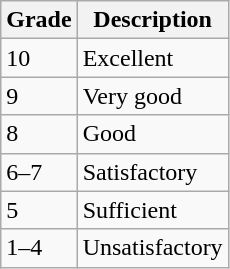<table class="wikitable">
<tr>
<th>Grade</th>
<th>Description</th>
</tr>
<tr>
<td>10</td>
<td>Excellent</td>
</tr>
<tr>
<td>9</td>
<td>Very good</td>
</tr>
<tr>
<td>8</td>
<td>Good</td>
</tr>
<tr>
<td>6–7</td>
<td>Satisfactory</td>
</tr>
<tr>
<td>5</td>
<td>Sufficient</td>
</tr>
<tr>
<td>1–4</td>
<td>Unsatisfactory</td>
</tr>
</table>
